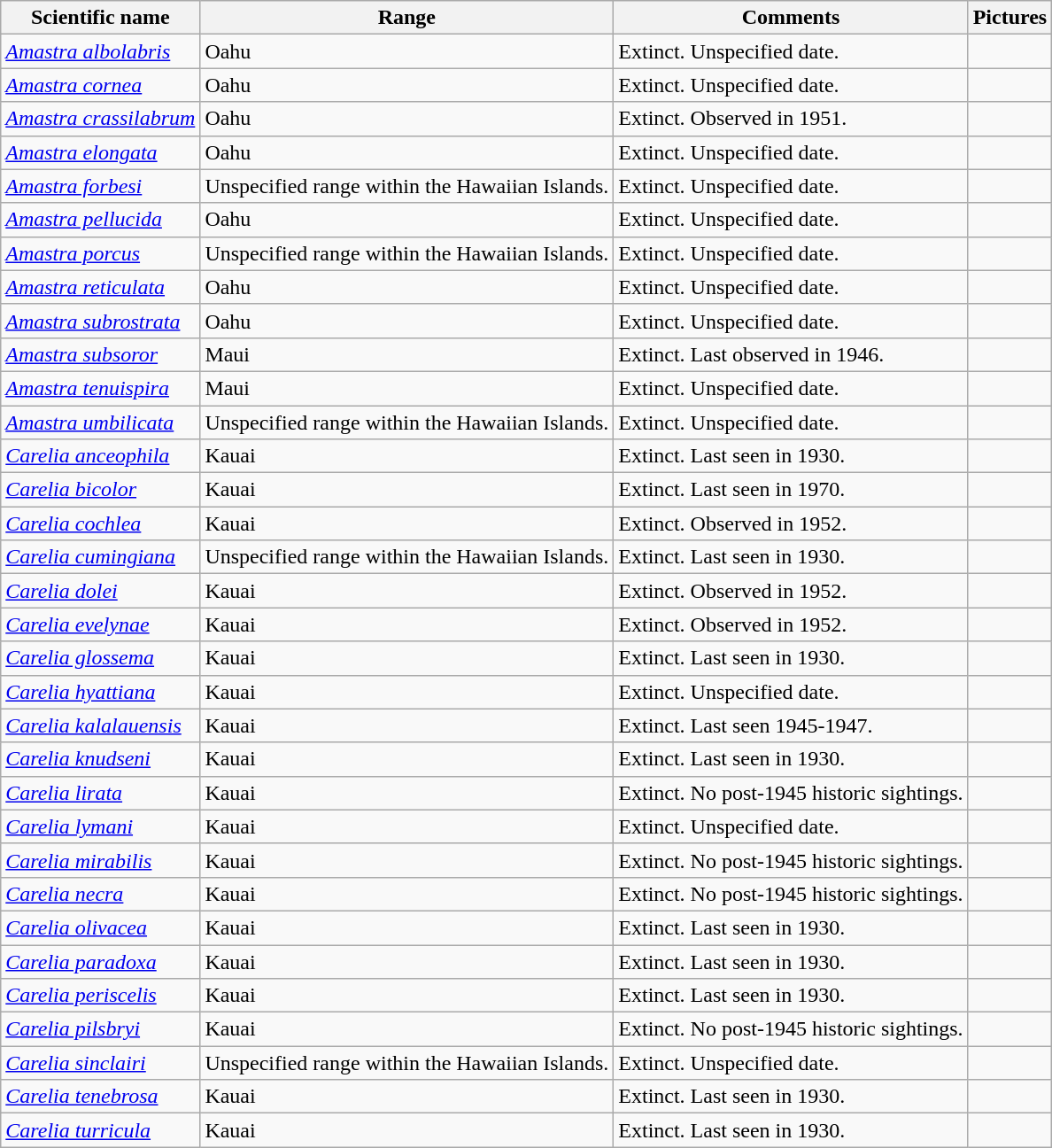<table class="wikitable">
<tr>
<th>Scientific name</th>
<th>Range</th>
<th class="unsortable">Comments</th>
<th class="unsortable">Pictures</th>
</tr>
<tr>
<td><em><a href='#'>Amastra albolabris</a></em></td>
<td>Oahu</td>
<td>Extinct. Unspecified date.</td>
<td></td>
</tr>
<tr>
<td><em><a href='#'>Amastra cornea</a></em></td>
<td>Oahu</td>
<td>Extinct. Unspecified date.</td>
<td></td>
</tr>
<tr>
<td><em><a href='#'>Amastra crassilabrum</a></em></td>
<td>Oahu</td>
<td>Extinct. Observed in 1951.</td>
<td></td>
</tr>
<tr>
<td><em><a href='#'>Amastra elongata</a></em></td>
<td>Oahu</td>
<td>Extinct. Unspecified date.</td>
<td></td>
</tr>
<tr>
<td><em><a href='#'>Amastra forbesi</a></em></td>
<td>Unspecified range within the Hawaiian Islands.</td>
<td>Extinct. Unspecified date.</td>
<td></td>
</tr>
<tr>
<td><em><a href='#'>Amastra pellucida</a></em></td>
<td>Oahu</td>
<td>Extinct. Unspecified date.</td>
<td></td>
</tr>
<tr>
<td><em><a href='#'>Amastra porcus</a></em></td>
<td>Unspecified range within the Hawaiian Islands.</td>
<td>Extinct. Unspecified date.</td>
<td></td>
</tr>
<tr>
<td><em><a href='#'>Amastra reticulata</a></em></td>
<td>Oahu</td>
<td>Extinct. Unspecified date.</td>
<td></td>
</tr>
<tr>
<td><em><a href='#'>Amastra subrostrata</a></em></td>
<td>Oahu</td>
<td>Extinct. Unspecified date.</td>
<td></td>
</tr>
<tr>
<td><em><a href='#'>Amastra subsoror</a></em></td>
<td>Maui</td>
<td>Extinct. Last observed in 1946.</td>
<td></td>
</tr>
<tr>
<td><em><a href='#'>Amastra tenuispira</a></em></td>
<td>Maui</td>
<td>Extinct. Unspecified date.</td>
<td></td>
</tr>
<tr>
<td><em><a href='#'>Amastra umbilicata</a></em></td>
<td>Unspecified range within the Hawaiian Islands.</td>
<td>Extinct. Unspecified date.</td>
<td></td>
</tr>
<tr>
<td><em><a href='#'>Carelia anceophila</a></em></td>
<td>Kauai</td>
<td>Extinct. Last seen in 1930.</td>
<td></td>
</tr>
<tr>
<td><em><a href='#'>Carelia bicolor</a></em></td>
<td>Kauai</td>
<td>Extinct. Last seen in 1970.</td>
<td></td>
</tr>
<tr>
<td><em><a href='#'>Carelia cochlea</a></em></td>
<td>Kauai</td>
<td>Extinct. Observed in 1952.</td>
<td></td>
</tr>
<tr>
<td><em><a href='#'>Carelia cumingiana</a></em></td>
<td>Unspecified range within the Hawaiian Islands.</td>
<td>Extinct. Last seen in 1930.</td>
<td></td>
</tr>
<tr>
<td><em><a href='#'>Carelia dolei</a></em></td>
<td>Kauai</td>
<td>Extinct. Observed in 1952.</td>
<td></td>
</tr>
<tr>
<td><em><a href='#'>Carelia evelynae</a></em></td>
<td>Kauai</td>
<td>Extinct. Observed in 1952.</td>
<td></td>
</tr>
<tr>
<td><em><a href='#'>Carelia glossema</a></em></td>
<td>Kauai</td>
<td>Extinct. Last seen in 1930.</td>
<td></td>
</tr>
<tr>
<td><em><a href='#'>Carelia hyattiana</a></em></td>
<td>Kauai</td>
<td>Extinct. Unspecified date.</td>
<td></td>
</tr>
<tr>
<td><em><a href='#'>Carelia kalalauensis</a></em></td>
<td>Kauai</td>
<td>Extinct. Last seen 1945-1947.</td>
<td></td>
</tr>
<tr>
<td><em><a href='#'>Carelia knudseni</a></em></td>
<td>Kauai</td>
<td>Extinct. Last seen in 1930.</td>
<td></td>
</tr>
<tr>
<td><em><a href='#'>Carelia lirata</a></em></td>
<td>Kauai</td>
<td>Extinct. No post-1945 historic sightings.</td>
<td></td>
</tr>
<tr>
<td><em><a href='#'>Carelia lymani</a></em></td>
<td>Kauai</td>
<td>Extinct. Unspecified date.</td>
<td></td>
</tr>
<tr>
<td><em><a href='#'>Carelia mirabilis</a></em></td>
<td>Kauai</td>
<td>Extinct. No post-1945 historic sightings.</td>
<td></td>
</tr>
<tr>
<td><em><a href='#'>Carelia necra</a></em></td>
<td>Kauai</td>
<td>Extinct. No post-1945 historic sightings.</td>
<td></td>
</tr>
<tr>
<td><em><a href='#'>Carelia olivacea</a></em></td>
<td>Kauai</td>
<td>Extinct. Last seen in 1930.</td>
<td></td>
</tr>
<tr>
<td><em><a href='#'>Carelia paradoxa</a></em></td>
<td>Kauai</td>
<td>Extinct. Last seen in 1930.</td>
<td></td>
</tr>
<tr>
<td><em><a href='#'>Carelia periscelis</a></em></td>
<td>Kauai</td>
<td>Extinct. Last seen in 1930.</td>
<td></td>
</tr>
<tr>
<td><em><a href='#'>Carelia pilsbryi</a></em></td>
<td>Kauai</td>
<td>Extinct. No post-1945 historic sightings.</td>
<td></td>
</tr>
<tr>
<td><em><a href='#'>Carelia sinclairi</a></em></td>
<td>Unspecified range within the Hawaiian Islands.</td>
<td>Extinct. Unspecified date.</td>
<td></td>
</tr>
<tr>
<td><em><a href='#'>Carelia tenebrosa</a></em></td>
<td>Kauai</td>
<td>Extinct. Last seen in 1930.</td>
<td></td>
</tr>
<tr>
<td><em><a href='#'>Carelia turricula</a></em></td>
<td>Kauai</td>
<td>Extinct. Last seen in 1930.</td>
<td></td>
</tr>
</table>
